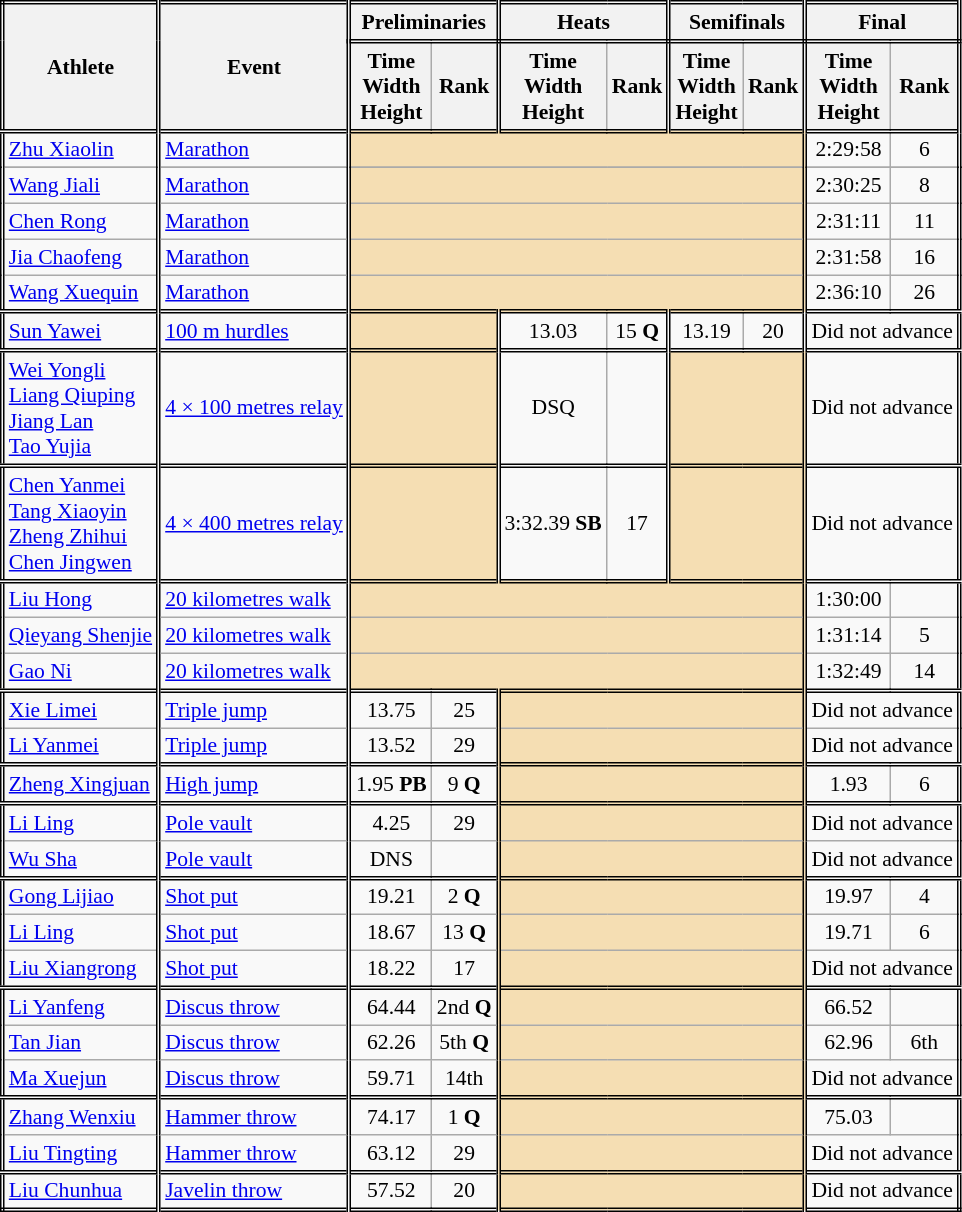<table class=wikitable style="font-size:90%; border: double;">
<tr>
<th rowspan="2" style="border-right:double">Athlete</th>
<th rowspan="2" style="border-right:double">Event</th>
<th colspan="2" style="border-right:double; border-bottom:double;">Preliminaries</th>
<th colspan="2" style="border-right:double; border-bottom:double;">Heats</th>
<th colspan="2" style="border-right:double; border-bottom:double;">Semifinals</th>
<th colspan="2" style="border-right:double; border-bottom:double;">Final</th>
</tr>
<tr>
<th>Time<br>Width<br>Height</th>
<th style="border-right:double">Rank</th>
<th>Time<br>Width<br>Height</th>
<th style="border-right:double">Rank</th>
<th>Time<br>Width<br>Height</th>
<th style="border-right:double">Rank</th>
<th>Time<br>Width<br>Height</th>
<th style="border-right:double">Rank</th>
</tr>
<tr style="border-top: double;">
<td style="border-right:double"><a href='#'>Zhu Xiaolin</a></td>
<td style="border-right:double"><a href='#'>Marathon</a></td>
<td style="border-right:double" colspan= 6 bgcolor="wheat"></td>
<td align=center>2:29:58</td>
<td align=center>6</td>
</tr>
<tr>
</tr>
<tr>
<td style="border-right:double"><a href='#'>Wang Jiali</a></td>
<td style="border-right:double"><a href='#'>Marathon</a></td>
<td style="border-right:double" colspan= 6 bgcolor="wheat"></td>
<td align=center>2:30:25</td>
<td align=center>8</td>
</tr>
<tr>
<td style="border-right:double"><a href='#'>Chen Rong</a></td>
<td style="border-right:double"><a href='#'>Marathon</a></td>
<td style="border-right:double" colspan= 6 bgcolor="wheat"></td>
<td align=center>2:31:11</td>
<td align=center>11</td>
</tr>
<tr>
<td style="border-right:double"><a href='#'>Jia Chaofeng</a></td>
<td style="border-right:double"><a href='#'>Marathon</a></td>
<td style="border-right:double" colspan= 6 bgcolor="wheat"></td>
<td align=center>2:31:58</td>
<td align=center>16</td>
</tr>
<tr>
<td style="border-right:double"><a href='#'>Wang Xuequin</a></td>
<td style="border-right:double"><a href='#'>Marathon</a></td>
<td style="border-right:double" colspan= 6 bgcolor="wheat"></td>
<td align=center>2:36:10</td>
<td align=center>26</td>
</tr>
<tr style="border-top: double;">
<td style="border-right:double"><a href='#'>Sun Yawei</a></td>
<td style="border-right:double"><a href='#'>100 m hurdles</a></td>
<td style="border-right:double" colspan= 2 bgcolor="wheat"></td>
<td align=center>13.03</td>
<td align=center style="border-right:double">15 <strong>Q</strong></td>
<td align=center>13.19</td>
<td align=center style="border-right:double">20</td>
<td colspan="2" align=center>Did not advance</td>
</tr>
<tr style="border-top: double;">
<td style="border-right:double"><a href='#'>Wei Yongli</a><br><a href='#'>Liang Qiuping</a><br><a href='#'>Jiang Lan</a><br><a href='#'>Tao Yujia</a><br></td>
<td style="border-right:double"><a href='#'>4 × 100 metres relay</a></td>
<td style="border-right:double" colspan= 2 bgcolor="wheat"></td>
<td align=center>DSQ</td>
<td align=center style="border-right:double"></td>
<td style="border-right:double" colspan= 2 bgcolor="wheat"></td>
<td colspan="2" align=center>Did not advance</td>
</tr>
<tr style="border-top: double;">
<td style="border-right:double"><a href='#'>Chen Yanmei</a><br><a href='#'>Tang Xiaoyin</a><br><a href='#'>Zheng Zhihui</a><br><a href='#'>Chen Jingwen</a><br></td>
<td style="border-right:double"><a href='#'>4 × 400 metres relay</a></td>
<td style="border-right:double" colspan= 2 bgcolor="wheat"></td>
<td align=center>3:32.39 <strong>SB</strong></td>
<td align=center style="border-right:double">17</td>
<td style="border-right:double" colspan= 2 bgcolor="wheat"></td>
<td colspan="2" align=center>Did not advance</td>
</tr>
<tr style="border-top: double;">
<td style="border-right:double"><a href='#'>Liu Hong</a></td>
<td style="border-right:double"><a href='#'>20 kilometres walk</a></td>
<td style="border-right:double" colspan= 6 bgcolor="wheat"></td>
<td align=center>1:30:00</td>
<td align=center></td>
</tr>
<tr>
<td style="border-right:double"><a href='#'>Qieyang Shenjie</a></td>
<td style="border-right:double"><a href='#'>20 kilometres walk</a></td>
<td style="border-right:double" colspan= 6 bgcolor="wheat"></td>
<td align=center>1:31:14</td>
<td align=center>5</td>
</tr>
<tr>
<td style="border-right:double"><a href='#'>Gao Ni</a></td>
<td style="border-right:double"><a href='#'>20 kilometres walk</a></td>
<td style="border-right:double" colspan= 6 bgcolor="wheat"></td>
<td align=center>1:32:49</td>
<td align=center>14</td>
</tr>
<tr style="border-top: double;">
<td style="border-right:double"><a href='#'>Xie Limei</a></td>
<td style="border-right:double"><a href='#'>Triple jump</a></td>
<td align=center>13.75</td>
<td align=center style="border-right:double">25</td>
<td style="border-right:double" colspan= 4 bgcolor="wheat"></td>
<td colspan="2" align=center>Did not advance</td>
</tr>
<tr>
<td style="border-right:double"><a href='#'>Li Yanmei</a></td>
<td style="border-right:double"><a href='#'>Triple jump</a></td>
<td align=center>13.52</td>
<td align=center style="border-right:double">29</td>
<td style="border-right:double" colspan= 4 bgcolor="wheat"></td>
<td colspan="2" align=center>Did not advance</td>
</tr>
<tr style="border-top: double;">
<td style="border-right:double"><a href='#'>Zheng Xingjuan</a></td>
<td style="border-right:double"><a href='#'>High jump</a></td>
<td align=center>1.95 <strong>PB</strong></td>
<td align=center style="border-right:double">9 <strong>Q</strong></td>
<td style="border-right:double" colspan= 4 bgcolor="wheat"></td>
<td align=center>1.93</td>
<td align=center>6</td>
</tr>
<tr style="border-top: double;">
<td style="border-right:double"><a href='#'>Li Ling</a></td>
<td style="border-right:double"><a href='#'>Pole vault</a></td>
<td align=center>4.25</td>
<td align=center style="border-right:double">29</td>
<td style="border-right:double" colspan= 4 bgcolor="wheat"></td>
<td colspan="2" align=center>Did not advance</td>
</tr>
<tr>
<td style="border-right:double"><a href='#'>Wu Sha</a></td>
<td style="border-right:double"><a href='#'>Pole vault</a></td>
<td align=center>DNS</td>
<td align=center style="border-right:double"></td>
<td style="border-right:double" colspan= 4 bgcolor="wheat"></td>
<td colspan="2" align=center>Did not advance</td>
</tr>
<tr style="border-top: double;">
<td style="border-right:double"><a href='#'>Gong Lijiao</a></td>
<td style="border-right:double"><a href='#'>Shot put</a></td>
<td align=center>19.21</td>
<td align=center style="border-right:double">2 <strong>Q</strong></td>
<td style="border-right:double" colspan= 4 bgcolor="wheat"></td>
<td align=center>19.97</td>
<td align=center>4</td>
</tr>
<tr>
<td style="border-right:double"><a href='#'>Li Ling</a></td>
<td style="border-right:double"><a href='#'>Shot put</a></td>
<td align=center>18.67</td>
<td align=center style="border-right:double">13 <strong>Q</strong></td>
<td style="border-right:double" colspan= 4 bgcolor="wheat"></td>
<td align=center>19.71</td>
<td align=center>6</td>
</tr>
<tr>
<td style="border-right:double"><a href='#'>Liu Xiangrong</a></td>
<td style="border-right:double"><a href='#'>Shot put</a></td>
<td align=center>18.22</td>
<td align=center style="border-right:double">17</td>
<td style="border-right:double" colspan= 4 bgcolor="wheat"></td>
<td colspan="2" align=center>Did not advance</td>
</tr>
<tr style="border-top: double;">
<td style="border-right:double"><a href='#'>Li Yanfeng</a></td>
<td style="border-right:double"><a href='#'>Discus throw</a></td>
<td align=center>64.44</td>
<td align=center style="border-right:double">2nd <strong>Q</strong></td>
<td style="border-right:double" colspan= 4 bgcolor="wheat"></td>
<td align=center>66.52</td>
<td align=center></td>
</tr>
<tr>
<td style="border-right:double"><a href='#'>Tan Jian</a></td>
<td style="border-right:double"><a href='#'>Discus throw</a></td>
<td align=center>62.26</td>
<td align=center style="border-right:double">5th <strong>Q</strong></td>
<td style="border-right:double" colspan= 4 bgcolor="wheat"></td>
<td align=center>62.96</td>
<td align=center>6th</td>
</tr>
<tr>
<td style="border-right:double"><a href='#'>Ma Xuejun</a></td>
<td style="border-right:double"><a href='#'>Discus throw</a></td>
<td align=center>59.71</td>
<td align=center style="border-right:double">14th</td>
<td style="border-right:double" colspan= 4 bgcolor="wheat"></td>
<td colspan=2 align=center>Did not advance</td>
</tr>
<tr style="border-top: double;">
<td style="border-right:double"><a href='#'>Zhang Wenxiu</a></td>
<td style="border-right:double"><a href='#'>Hammer throw</a></td>
<td align=center>74.17</td>
<td align=center style="border-right:double">1 <strong>Q</strong></td>
<td style="border-right:double" colspan= 4 bgcolor="wheat"></td>
<td align=center>75.03</td>
<td align=center></td>
</tr>
<tr>
<td style="border-right:double"><a href='#'>Liu Tingting</a></td>
<td style="border-right:double"><a href='#'>Hammer throw</a></td>
<td align=center>63.12</td>
<td align=center style="border-right:double">29</td>
<td style="border-right:double" colspan= 4 bgcolor="wheat"></td>
<td colspan="2" align=center>Did not advance</td>
</tr>
<tr style="border-top: double;">
<td style="border-right:double"><a href='#'>Liu Chunhua</a></td>
<td style="border-right:double"><a href='#'>Javelin throw</a></td>
<td align=center>57.52</td>
<td align=center style="border-right:double">20</td>
<td style="border-right:double" colspan= 4 bgcolor="wheat"></td>
<td colspan="2" align=center>Did not advance</td>
</tr>
</table>
